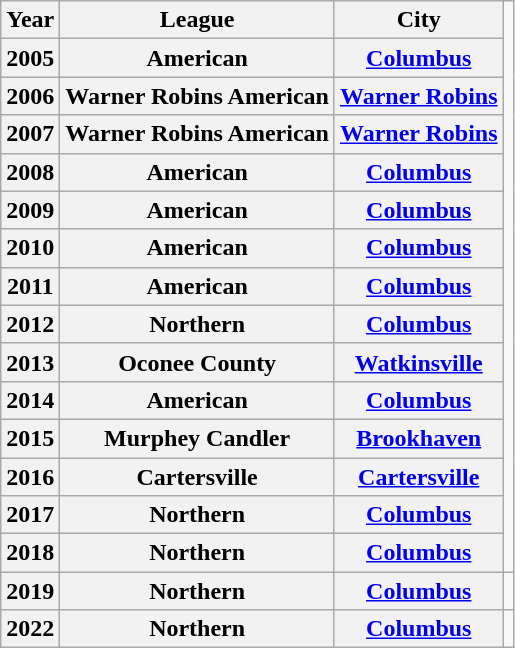<table class="wikitable">
<tr>
<th>Year</th>
<th>League</th>
<th>City</th>
</tr>
<tr>
<th>2005</th>
<th>American</th>
<th><a href='#'>Columbus</a></th>
</tr>
<tr>
<th>2006</th>
<th>Warner Robins American</th>
<th><a href='#'>Warner Robins</a></th>
</tr>
<tr>
<th>2007</th>
<th>Warner Robins American</th>
<th><a href='#'>Warner Robins</a></th>
</tr>
<tr>
<th>2008</th>
<th>American</th>
<th><a href='#'>Columbus</a></th>
</tr>
<tr>
<th>2009</th>
<th>American</th>
<th><a href='#'>Columbus</a></th>
</tr>
<tr>
<th>2010</th>
<th>American</th>
<th><a href='#'>Columbus</a></th>
</tr>
<tr>
<th>2011</th>
<th>American</th>
<th><a href='#'>Columbus</a></th>
</tr>
<tr>
<th>2012</th>
<th>Northern</th>
<th><a href='#'>Columbus</a></th>
</tr>
<tr>
<th>2013</th>
<th>Oconee County</th>
<th><a href='#'>Watkinsville</a></th>
</tr>
<tr>
<th>2014</th>
<th>American</th>
<th><a href='#'>Columbus</a></th>
</tr>
<tr>
<th>2015</th>
<th>Murphey Candler</th>
<th><a href='#'>Brookhaven</a></th>
</tr>
<tr>
<th>2016</th>
<th>Cartersville</th>
<th><a href='#'>Cartersville</a></th>
</tr>
<tr>
<th>2017</th>
<th>Northern</th>
<th><a href='#'>Columbus</a></th>
</tr>
<tr>
<th>2018</th>
<th>Northern</th>
<th><a href='#'>Columbus</a></th>
</tr>
<tr>
<th>2019</th>
<th>Northern</th>
<th><a href='#'>Columbus</a></th>
<td></td>
</tr>
<tr>
<th>2022</th>
<th>Northern</th>
<th><a href='#'>Columbus</a></th>
</tr>
</table>
